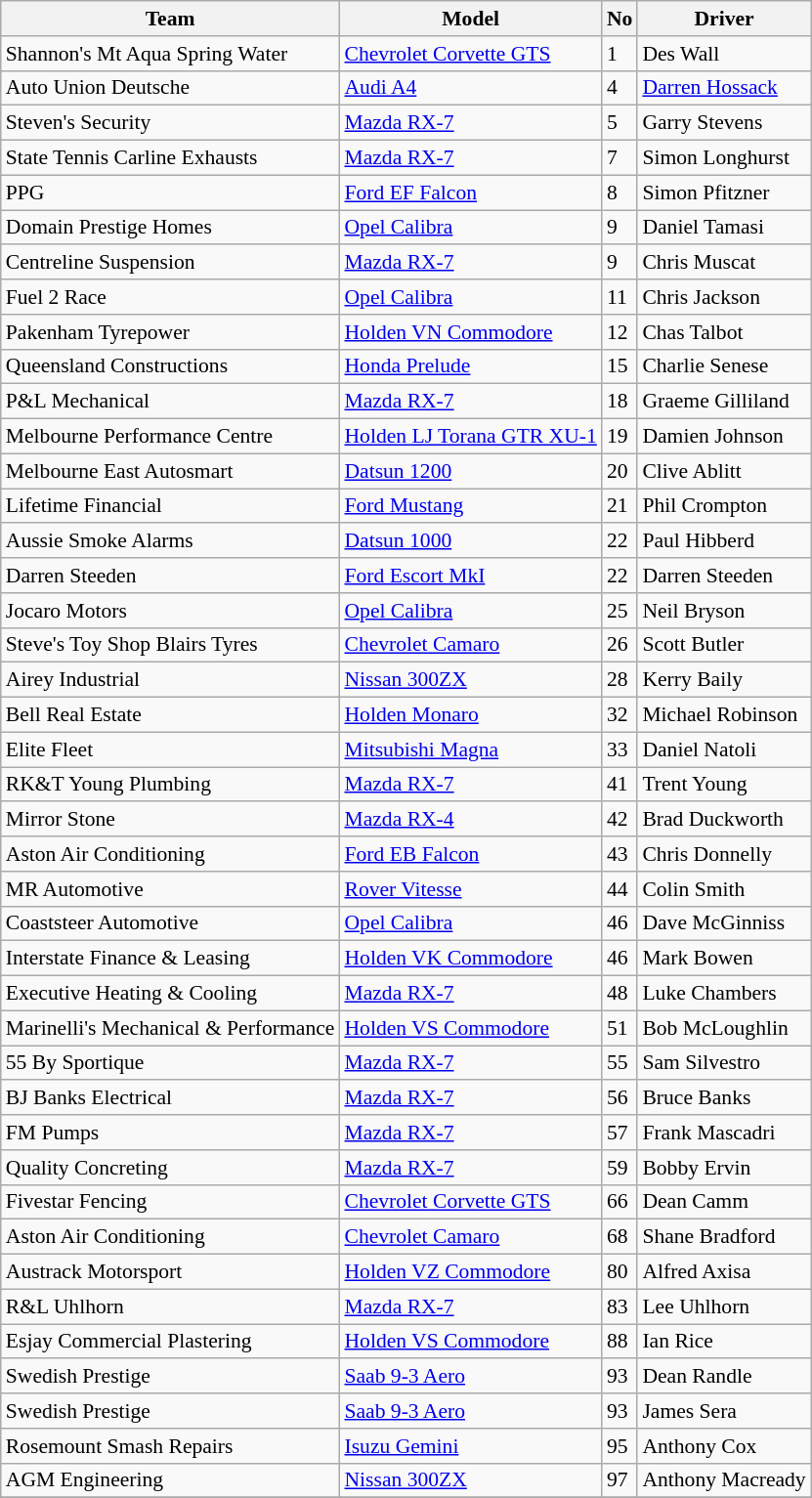<table class="wikitable" style="font-size: 90%;">
<tr>
<th>Team</th>
<th>Model</th>
<th>No</th>
<th>Driver</th>
</tr>
<tr>
<td>Shannon's Mt Aqua Spring Water</td>
<td><a href='#'>Chevrolet Corvette GTS</a></td>
<td>1</td>
<td>Des Wall</td>
</tr>
<tr>
<td>Auto Union Deutsche</td>
<td><a href='#'>Audi A4</a></td>
<td>4</td>
<td><a href='#'>Darren Hossack</a></td>
</tr>
<tr>
<td>Steven's Security</td>
<td><a href='#'>Mazda RX-7</a></td>
<td>5</td>
<td>Garry Stevens</td>
</tr>
<tr>
<td>State Tennis Carline Exhausts</td>
<td><a href='#'>Mazda RX-7</a></td>
<td>7</td>
<td>Simon Longhurst</td>
</tr>
<tr>
<td>PPG</td>
<td><a href='#'>Ford EF Falcon</a></td>
<td>8</td>
<td>Simon Pfitzner</td>
</tr>
<tr>
<td>Domain Prestige Homes</td>
<td><a href='#'>Opel Calibra</a></td>
<td>9</td>
<td>Daniel Tamasi</td>
</tr>
<tr>
<td>Centreline Suspension</td>
<td><a href='#'>Mazda RX-7</a></td>
<td>9</td>
<td>Chris Muscat</td>
</tr>
<tr>
<td>Fuel 2 Race</td>
<td><a href='#'>Opel Calibra</a></td>
<td>11</td>
<td>Chris Jackson</td>
</tr>
<tr>
<td>Pakenham Tyrepower</td>
<td><a href='#'>Holden VN Commodore</a></td>
<td>12</td>
<td>Chas Talbot</td>
</tr>
<tr>
<td>Queensland Constructions</td>
<td><a href='#'>Honda Prelude</a></td>
<td>15</td>
<td>Charlie Senese</td>
</tr>
<tr>
<td>P&L Mechanical</td>
<td><a href='#'>Mazda RX-7</a></td>
<td>18</td>
<td>Graeme Gilliland</td>
</tr>
<tr>
<td>Melbourne Performance Centre</td>
<td><a href='#'>Holden LJ Torana GTR XU-1</a></td>
<td>19</td>
<td>Damien Johnson</td>
</tr>
<tr>
<td>Melbourne East Autosmart</td>
<td><a href='#'>Datsun 1200</a></td>
<td>20</td>
<td>Clive Ablitt</td>
</tr>
<tr>
<td>Lifetime Financial</td>
<td><a href='#'>Ford Mustang</a></td>
<td>21</td>
<td>Phil Crompton</td>
</tr>
<tr>
<td>Aussie Smoke Alarms</td>
<td><a href='#'>Datsun 1000</a></td>
<td>22</td>
<td>Paul Hibberd</td>
</tr>
<tr>
<td>Darren Steeden</td>
<td><a href='#'>Ford Escort MkI</a></td>
<td>22</td>
<td>Darren Steeden</td>
</tr>
<tr>
<td>Jocaro Motors</td>
<td><a href='#'>Opel Calibra</a></td>
<td>25</td>
<td>Neil Bryson</td>
</tr>
<tr>
<td>Steve's Toy Shop Blairs Tyres</td>
<td><a href='#'>Chevrolet Camaro</a></td>
<td>26</td>
<td>Scott Butler</td>
</tr>
<tr>
<td>Airey Industrial</td>
<td><a href='#'>Nissan 300ZX</a></td>
<td>28</td>
<td>Kerry Baily</td>
</tr>
<tr>
<td>Bell Real Estate</td>
<td><a href='#'>Holden Monaro</a></td>
<td>32</td>
<td>Michael Robinson</td>
</tr>
<tr>
<td>Elite Fleet</td>
<td><a href='#'>Mitsubishi Magna</a></td>
<td>33</td>
<td>Daniel Natoli</td>
</tr>
<tr>
<td>RK&T Young Plumbing</td>
<td><a href='#'>Mazda RX-7</a></td>
<td>41</td>
<td>Trent Young</td>
</tr>
<tr>
<td>Mirror Stone</td>
<td><a href='#'>Mazda RX-4</a></td>
<td>42</td>
<td>Brad Duckworth</td>
</tr>
<tr>
<td>Aston Air Conditioning</td>
<td><a href='#'>Ford EB Falcon</a></td>
<td>43</td>
<td>Chris Donnelly</td>
</tr>
<tr>
<td>MR Automotive</td>
<td><a href='#'>Rover Vitesse</a></td>
<td>44</td>
<td>Colin Smith</td>
</tr>
<tr>
<td>Coaststeer Automotive</td>
<td><a href='#'>Opel Calibra</a></td>
<td>46</td>
<td>Dave McGinniss</td>
</tr>
<tr>
<td>Interstate Finance & Leasing</td>
<td><a href='#'>Holden VK Commodore</a></td>
<td>46</td>
<td>Mark Bowen</td>
</tr>
<tr>
<td>Executive Heating & Cooling</td>
<td><a href='#'>Mazda RX-7</a></td>
<td>48</td>
<td>Luke Chambers</td>
</tr>
<tr>
<td>Marinelli's Mechanical & Performance</td>
<td><a href='#'>Holden VS Commodore</a></td>
<td>51</td>
<td>Bob McLoughlin</td>
</tr>
<tr>
<td>55 By Sportique</td>
<td><a href='#'>Mazda RX-7</a></td>
<td>55</td>
<td>Sam Silvestro</td>
</tr>
<tr>
<td>BJ Banks Electrical</td>
<td><a href='#'>Mazda RX-7</a></td>
<td>56</td>
<td>Bruce Banks</td>
</tr>
<tr>
<td>FM Pumps</td>
<td><a href='#'>Mazda RX-7</a></td>
<td>57</td>
<td>Frank Mascadri</td>
</tr>
<tr>
<td>Quality Concreting</td>
<td><a href='#'>Mazda RX-7</a></td>
<td>59</td>
<td>Bobby Ervin</td>
</tr>
<tr>
<td>Fivestar Fencing</td>
<td><a href='#'>Chevrolet Corvette GTS</a></td>
<td>66</td>
<td>Dean Camm</td>
</tr>
<tr>
<td>Aston Air Conditioning</td>
<td><a href='#'>Chevrolet Camaro</a></td>
<td>68</td>
<td>Shane Bradford</td>
</tr>
<tr>
<td>Austrack Motorsport</td>
<td><a href='#'>Holden VZ Commodore</a></td>
<td>80</td>
<td>Alfred Axisa</td>
</tr>
<tr>
<td>R&L Uhlhorn</td>
<td><a href='#'>Mazda RX-7</a></td>
<td>83</td>
<td>Lee Uhlhorn</td>
</tr>
<tr>
<td>Esjay Commercial Plastering</td>
<td><a href='#'>Holden VS Commodore</a></td>
<td>88</td>
<td>Ian Rice</td>
</tr>
<tr>
<td>Swedish Prestige</td>
<td><a href='#'>Saab 9-3 Aero</a></td>
<td>93</td>
<td>Dean Randle</td>
</tr>
<tr>
<td>Swedish Prestige</td>
<td><a href='#'>Saab 9-3 Aero</a></td>
<td>93</td>
<td>James Sera</td>
</tr>
<tr>
<td>Rosemount Smash Repairs</td>
<td><a href='#'>Isuzu Gemini</a></td>
<td>95</td>
<td>Anthony Cox</td>
</tr>
<tr>
<td>AGM Engineering</td>
<td><a href='#'>Nissan 300ZX</a></td>
<td>97</td>
<td>Anthony Macready</td>
</tr>
<tr>
</tr>
</table>
